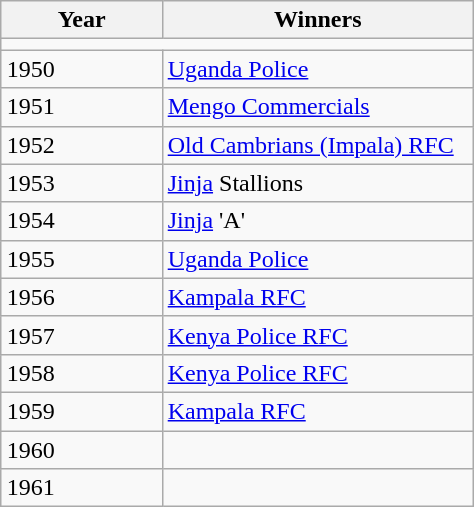<table style="width: 300; float: right" | class="wikitable sortable collapsible collapsed">
<tr style="text-align:center;">
<th scope="col" style="width:100px;">Year</th>
<th scope="col" style="width:200px;">Winners</th>
</tr>
<tr>
<td colspan="2"></td>
</tr>
<tr>
<td>1950</td>
<td><a href='#'>Uganda Police</a></td>
</tr>
<tr>
<td>1951</td>
<td><a href='#'>Mengo Commercials</a></td>
</tr>
<tr>
<td>1952</td>
<td><a href='#'>Old Cambrians (Impala) RFC</a></td>
</tr>
<tr>
<td>1953</td>
<td><a href='#'>Jinja</a> Stallions</td>
</tr>
<tr>
<td>1954</td>
<td><a href='#'>Jinja</a> 'A'</td>
</tr>
<tr>
<td>1955</td>
<td><a href='#'>Uganda Police</a></td>
</tr>
<tr>
<td>1956</td>
<td><a href='#'>Kampala RFC</a></td>
</tr>
<tr>
<td>1957</td>
<td><a href='#'>Kenya Police RFC</a></td>
</tr>
<tr>
<td>1958</td>
<td><a href='#'>Kenya Police RFC</a></td>
</tr>
<tr>
<td>1959</td>
<td><a href='#'>Kampala RFC</a></td>
</tr>
<tr>
<td>1960</td>
<td></td>
</tr>
<tr>
<td>1961</td>
<td></td>
</tr>
</table>
